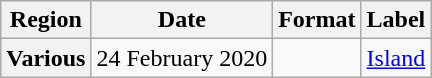<table class="wikitable plainrowheaders">
<tr>
<th scope="col">Region</th>
<th scope="col">Date</th>
<th scope="col">Format</th>
<th scope="col">Label</th>
</tr>
<tr>
<th scope="row">Various</th>
<td>24 February 2020</td>
<td></td>
<td><a href='#'>Island</a></td>
</tr>
</table>
